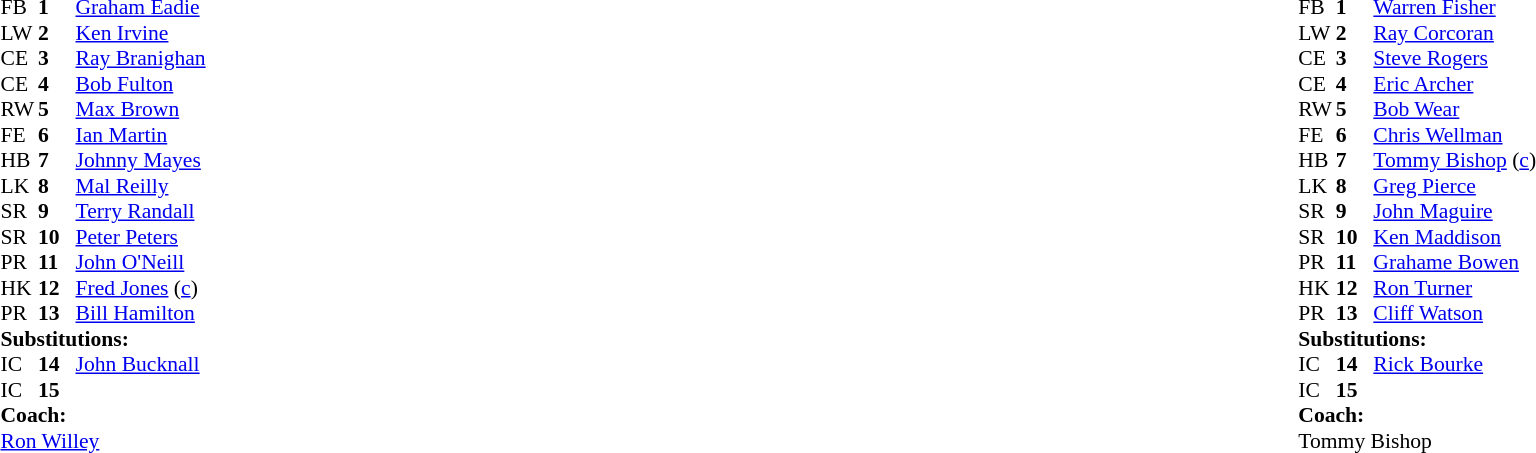<table width="100%">
<tr>
<td valign="top" width="50%"><br><table style="font-size: 90%" cellspacing="0" cellpadding="0">
<tr>
<th width="25"></th>
<th width="25"></th>
</tr>
<tr>
<td>FB</td>
<td><strong>1</strong></td>
<td><a href='#'>Graham Eadie</a></td>
</tr>
<tr>
<td>LW</td>
<td><strong>2</strong></td>
<td><a href='#'>Ken Irvine</a></td>
</tr>
<tr>
<td>CE</td>
<td><strong>3</strong></td>
<td><a href='#'>Ray Branighan</a></td>
</tr>
<tr>
<td>CE</td>
<td><strong>4</strong></td>
<td><a href='#'>Bob Fulton</a></td>
</tr>
<tr>
<td>RW</td>
<td><strong>5</strong></td>
<td><a href='#'>Max Brown</a></td>
</tr>
<tr>
<td>FE</td>
<td><strong>6</strong></td>
<td><a href='#'>Ian Martin</a></td>
</tr>
<tr>
<td>HB</td>
<td><strong>7</strong></td>
<td><a href='#'>Johnny Mayes</a></td>
</tr>
<tr>
<td>LK</td>
<td><strong>8</strong></td>
<td><a href='#'>Mal Reilly</a></td>
</tr>
<tr>
<td>SR</td>
<td><strong>9</strong></td>
<td><a href='#'>Terry Randall</a></td>
</tr>
<tr>
<td>SR</td>
<td><strong>10</strong></td>
<td><a href='#'>Peter Peters</a></td>
</tr>
<tr>
<td>PR</td>
<td><strong>11</strong></td>
<td><a href='#'>John O'Neill</a></td>
</tr>
<tr>
<td>HK</td>
<td><strong>12</strong></td>
<td><a href='#'>Fred Jones</a> (<a href='#'>c</a>)</td>
</tr>
<tr>
<td>PR</td>
<td><strong>13</strong></td>
<td><a href='#'>Bill Hamilton</a></td>
</tr>
<tr>
<td colspan=3><strong>Substitutions:</strong></td>
</tr>
<tr>
<td>IC</td>
<td><strong>14</strong></td>
<td><a href='#'>John Bucknall</a></td>
</tr>
<tr>
<td>IC</td>
<td><strong>15</strong></td>
<td></td>
</tr>
<tr>
<td colspan=3><strong>Coach:</strong></td>
</tr>
<tr>
<td colspan="4"> <a href='#'>Ron Willey</a></td>
</tr>
</table>
</td>
<td valign="top" width="50%"><br><table style="font-size: 90%" cellspacing="0" cellpadding="0" align="center">
<tr>
<th width="25"></th>
<th width="25"></th>
</tr>
<tr>
<td>FB</td>
<td><strong>1</strong></td>
<td><a href='#'>Warren Fisher</a></td>
</tr>
<tr>
<td>LW</td>
<td><strong>2</strong></td>
<td><a href='#'>Ray Corcoran</a></td>
</tr>
<tr>
<td>CE</td>
<td><strong>3</strong></td>
<td><a href='#'>Steve Rogers</a></td>
</tr>
<tr>
<td>CE</td>
<td><strong>4</strong></td>
<td><a href='#'>Eric Archer</a></td>
</tr>
<tr>
<td>RW</td>
<td><strong>5</strong></td>
<td><a href='#'>Bob Wear</a></td>
</tr>
<tr>
<td>FE</td>
<td><strong>6</strong></td>
<td><a href='#'>Chris Wellman</a></td>
</tr>
<tr>
<td>HB</td>
<td><strong>7</strong></td>
<td><a href='#'>Tommy Bishop</a> (<a href='#'>c</a>)</td>
</tr>
<tr>
<td>LK</td>
<td><strong>8</strong></td>
<td><a href='#'>Greg Pierce</a></td>
</tr>
<tr>
<td>SR</td>
<td><strong>9</strong></td>
<td><a href='#'>John Maguire</a></td>
</tr>
<tr>
<td>SR</td>
<td><strong>10</strong></td>
<td><a href='#'>Ken Maddison</a></td>
</tr>
<tr>
<td>PR</td>
<td><strong>11</strong></td>
<td><a href='#'>Grahame Bowen</a></td>
</tr>
<tr>
<td>HK</td>
<td><strong>12</strong></td>
<td><a href='#'>Ron Turner</a></td>
</tr>
<tr>
<td>PR</td>
<td><strong>13</strong></td>
<td><a href='#'>Cliff Watson</a></td>
</tr>
<tr>
<td colspan=3><strong>Substitutions:</strong></td>
</tr>
<tr>
<td>IC</td>
<td><strong>14</strong></td>
<td><a href='#'>Rick Bourke</a></td>
</tr>
<tr>
<td>IC</td>
<td><strong>15</strong></td>
<td></td>
</tr>
<tr>
<td colspan=3><strong>Coach:</strong></td>
</tr>
<tr>
<td colspan="4"> Tommy Bishop</td>
</tr>
</table>
</td>
</tr>
</table>
